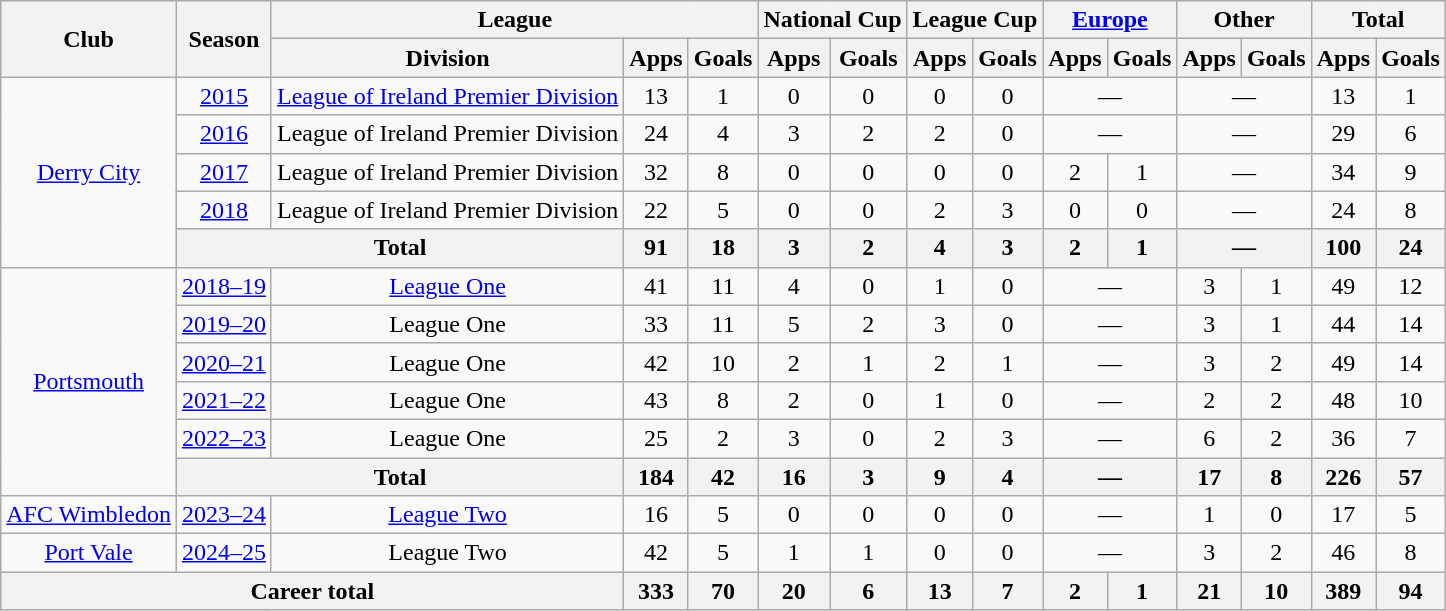<table class=wikitable style=text-align:center>
<tr>
<th rowspan=2>Club</th>
<th rowspan=2>Season</th>
<th colspan=3>League</th>
<th colspan=2>National Cup</th>
<th colspan=2>League Cup</th>
<th colspan=2><a href='#'>Europe</a></th>
<th colspan=2>Other</th>
<th colspan=2>Total</th>
</tr>
<tr>
<th>Division</th>
<th>Apps</th>
<th>Goals</th>
<th>Apps</th>
<th>Goals</th>
<th>Apps</th>
<th>Goals</th>
<th>Apps</th>
<th>Goals</th>
<th>Apps</th>
<th>Goals</th>
<th>Apps</th>
<th>Goals</th>
</tr>
<tr>
<td rowspan=5><a href='#'>Derry City</a></td>
<td><a href='#'>2015</a></td>
<td><a href='#'>League of Ireland Premier Division</a></td>
<td>13</td>
<td>1</td>
<td>0</td>
<td>0</td>
<td>0</td>
<td>0</td>
<td colspan=2>—</td>
<td colspan=2>—</td>
<td>13</td>
<td>1</td>
</tr>
<tr>
<td><a href='#'>2016</a></td>
<td>League of Ireland Premier Division</td>
<td>24</td>
<td>4</td>
<td>3</td>
<td>2</td>
<td>2</td>
<td>0</td>
<td colspan=2>—</td>
<td colspan=2>—</td>
<td>29</td>
<td>6</td>
</tr>
<tr>
<td><a href='#'>2017</a></td>
<td>League of Ireland Premier Division</td>
<td>32</td>
<td>8</td>
<td>0</td>
<td>0</td>
<td>0</td>
<td>0</td>
<td>2</td>
<td>1</td>
<td colspan=2>—</td>
<td>34</td>
<td>9</td>
</tr>
<tr>
<td><a href='#'>2018</a></td>
<td>League of Ireland Premier Division</td>
<td>22</td>
<td>5</td>
<td>0</td>
<td>0</td>
<td>2</td>
<td>3</td>
<td>0</td>
<td>0</td>
<td colspan=2>—</td>
<td>24</td>
<td>8</td>
</tr>
<tr>
<th colspan=2>Total</th>
<th>91</th>
<th>18</th>
<th>3</th>
<th>2</th>
<th>4</th>
<th>3</th>
<th>2</th>
<th>1</th>
<th colspan=2>—</th>
<th>100</th>
<th>24</th>
</tr>
<tr>
<td rowspan=6><a href='#'>Portsmouth</a></td>
<td><a href='#'>2018–19</a></td>
<td><a href='#'>League One</a></td>
<td>41</td>
<td>11</td>
<td>4</td>
<td>0</td>
<td>1</td>
<td>0</td>
<td colspan=2>—</td>
<td>3</td>
<td>1</td>
<td>49</td>
<td>12</td>
</tr>
<tr>
<td><a href='#'>2019–20</a></td>
<td>League One</td>
<td>33</td>
<td>11</td>
<td>5</td>
<td>2</td>
<td>3</td>
<td>0</td>
<td colspan=2>—</td>
<td>3</td>
<td>1</td>
<td>44</td>
<td>14</td>
</tr>
<tr>
<td><a href='#'>2020–21</a></td>
<td>League One</td>
<td>42</td>
<td>10</td>
<td>2</td>
<td>1</td>
<td>2</td>
<td>1</td>
<td colspan=2>—</td>
<td>3</td>
<td>2</td>
<td>49</td>
<td>14</td>
</tr>
<tr>
<td><a href='#'>2021–22</a></td>
<td>League One</td>
<td>43</td>
<td>8</td>
<td>2</td>
<td>0</td>
<td>1</td>
<td>0</td>
<td colspan=2>—</td>
<td>2</td>
<td>2</td>
<td>48</td>
<td>10</td>
</tr>
<tr>
<td><a href='#'>2022–23</a></td>
<td>League One</td>
<td>25</td>
<td>2</td>
<td>3</td>
<td>0</td>
<td>2</td>
<td>3</td>
<td colspan=2>—</td>
<td>6</td>
<td>2</td>
<td>36</td>
<td>7</td>
</tr>
<tr>
<th colspan=2>Total</th>
<th>184</th>
<th>42</th>
<th>16</th>
<th>3</th>
<th>9</th>
<th>4</th>
<th colspan=2>—</th>
<th>17</th>
<th>8</th>
<th>226</th>
<th>57</th>
</tr>
<tr>
<td><a href='#'>AFC Wimbledon</a></td>
<td><a href='#'>2023–24</a></td>
<td><a href='#'>League Two</a></td>
<td>16</td>
<td>5</td>
<td>0</td>
<td>0</td>
<td>0</td>
<td>0</td>
<td colspan="2">—</td>
<td>1</td>
<td>0</td>
<td>17</td>
<td>5</td>
</tr>
<tr>
<td><a href='#'>Port Vale</a></td>
<td><a href='#'>2024–25</a></td>
<td>League Two</td>
<td>42</td>
<td>5</td>
<td>1</td>
<td>1</td>
<td>0</td>
<td>0</td>
<td colspan="2">—</td>
<td>3</td>
<td>2</td>
<td>46</td>
<td>8</td>
</tr>
<tr>
<th colspan=3>Career total</th>
<th>333</th>
<th>70</th>
<th>20</th>
<th>6</th>
<th>13</th>
<th>7</th>
<th>2</th>
<th>1</th>
<th>21</th>
<th>10</th>
<th>389</th>
<th>94</th>
</tr>
</table>
